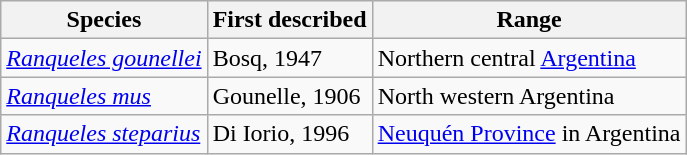<table class="wikitable">
<tr>
<th>Species</th>
<th>First described</th>
<th>Range</th>
</tr>
<tr>
<td><em><a href='#'>Ranqueles gounellei</a></em></td>
<td>Bosq, 1947</td>
<td>Northern central <a href='#'>Argentina</a></td>
</tr>
<tr>
<td><em><a href='#'>Ranqueles mus</a></em></td>
<td>Gounelle, 1906</td>
<td>North western Argentina</td>
</tr>
<tr>
<td><em><a href='#'>Ranqueles steparius</a></em></td>
<td>Di Iorio, 1996</td>
<td><a href='#'>Neuquén Province</a> in Argentina</td>
</tr>
</table>
